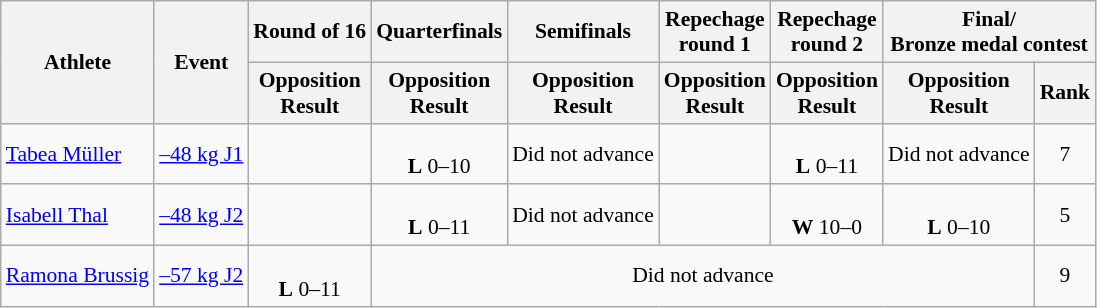<table class= wikitable style="font-size:90%">
<tr>
<th rowspan="2">Athlete</th>
<th rowspan="2">Event</th>
<th>Round of 16</th>
<th>Quarterfinals</th>
<th>Semifinals</th>
<th>Repechage <br>round 1</th>
<th>Repechage <br>round 2</th>
<th colspan=2>Final/<br>Bronze medal contest</th>
</tr>
<tr>
<th>Opposition<br>Result</th>
<th>Opposition<br>Result</th>
<th>Opposition<br>Result</th>
<th>Opposition<br>Result</th>
<th>Opposition<br>Result</th>
<th>Opposition<br>Result</th>
<th>Rank</th>
</tr>
<tr align=center>
<td align=left><a href='#'>Tabea Müller</a></td>
<td align=left><a href='#'>–48 kg J1</a></td>
<td></td>
<td><br><strong>L</strong> 0–10</td>
<td>Did not advance</td>
<td></td>
<td><br><strong>L</strong> 0–11</td>
<td>Did not advance</td>
<td>7</td>
</tr>
<tr align=center>
<td align=left><a href='#'>Isabell Thal</a></td>
<td align=left><a href='#'>–48 kg J2</a></td>
<td></td>
<td><br><strong>L</strong> 0–11</td>
<td>Did not advance</td>
<td></td>
<td><br><strong>W</strong> 10–0</td>
<td><br><strong>L</strong> 0–10</td>
<td>5</td>
</tr>
<tr align=center>
<td align=left><a href='#'>Ramona Brussig</a></td>
<td align=left><a href='#'>–57 kg J2</a></td>
<td><br><strong>L</strong> 0–11</td>
<td colspan=5>Did not advance</td>
<td>9</td>
</tr>
</table>
